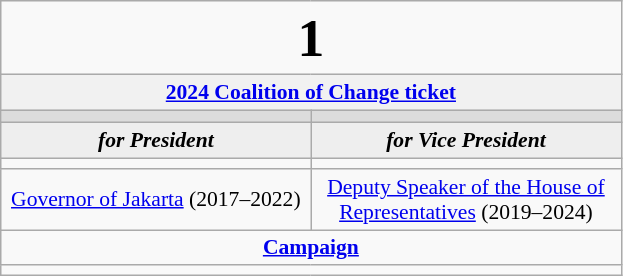<table class="wikitable" style="font-size:90%; text-align:center;">
<tr>
<td colspan=2><big><big><big><big><big><strong>1</strong></big></big></big></big></big></td>
</tr>
<tr>
<td colspan=2 style="background:#f1f1f1;"><strong><a href='#'>2024 Coalition of Change ticket</a></strong></td>
</tr>
<tr>
<th style="font-size:135%; background:#DCDCDC;"><a href='#'></a></th>
<th style="font-size:135%; background:#DCDCDC;"><a href='#'></a></th>
</tr>
<tr style="color:#000; font-size:100%; background:#EEEEEE;">
<td style="width:3em; width:200px;"><strong><em>for President</em></strong></td>
<td style="width:3em; width:200px;"><strong><em>for Vice President</em></strong></td>
</tr>
<tr>
<td></td>
<td></td>
</tr>
<tr>
<td><a href='#'>Governor of Jakarta</a> (2017–2022)</td>
<td><a href='#'>Deputy Speaker of the House of Representatives</a> (2019–2024)</td>
</tr>
<tr>
<td colspan=2><strong><a href='#'>Campaign</a></strong></td>
</tr>
<tr>
<td colspan=2></td>
</tr>
</table>
